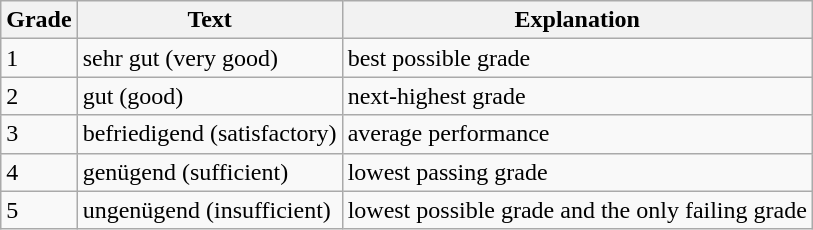<table class="wikitable">
<tr>
<th>Grade</th>
<th>Text</th>
<th>Explanation</th>
</tr>
<tr>
<td>1</td>
<td>sehr gut (very good)</td>
<td>best possible grade</td>
</tr>
<tr>
<td>2</td>
<td>gut (good)</td>
<td>next-highest grade</td>
</tr>
<tr>
<td>3</td>
<td>befriedigend (satisfactory)</td>
<td>average performance</td>
</tr>
<tr>
<td>4</td>
<td>genügend (sufficient)</td>
<td>lowest passing grade</td>
</tr>
<tr>
<td>5</td>
<td>ungenügend (insufficient)</td>
<td>lowest possible grade and the only failing grade</td>
</tr>
</table>
